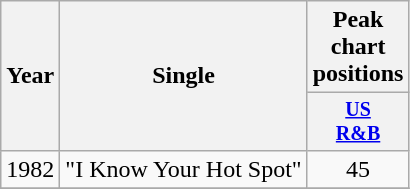<table class="wikitable" style="text-align:center;">
<tr>
<th rowspan="2">Year</th>
<th rowspan="2">Single</th>
<th colspan="1">Peak chart positions</th>
</tr>
<tr style="font-size:smaller;">
<th width="35"><a href='#'>US<br>R&B</a><br></th>
</tr>
<tr>
<td>1982</td>
<td align="left">"I Know Your Hot Spot"</td>
<td>45</td>
</tr>
<tr>
</tr>
</table>
